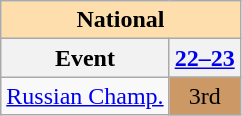<table class="wikitable" style="text-align:center">
<tr>
<th style="background-color: #ffdead; " colspan=2 align=center>National</th>
</tr>
<tr>
<th>Event</th>
<th><a href='#'>22–23</a></th>
</tr>
<tr>
<td align=left><a href='#'>Russian Champ.</a></td>
<td bgcolor=cc9966>3rd</td>
</tr>
</table>
